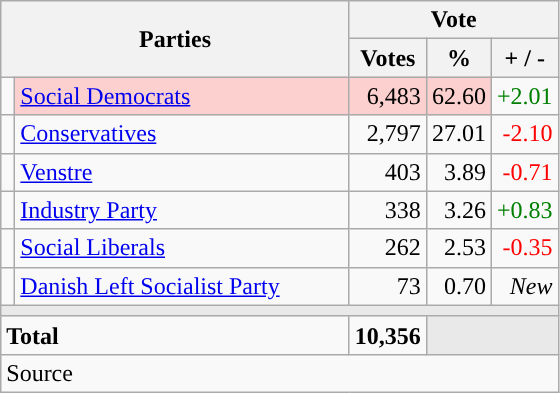<table class="wikitable" style="text-align:right;">
<tr>
<th style="text-align:centre;" rowspan="2" colspan="2" width="225">Parties</th>
<th colspan="3">Vote</th>
</tr>
<tr>
<th width="15">Votes</th>
<th width="15">%</th>
<th width="15">+ / -</th>
</tr>
<tr>
<td width="2" style="color:inherit;background:"></td>
<td bgcolor=#fbd0ce  align="left"><a href='#'>Social Democrats</a></td>
<td bgcolor=#fbd0ce>6,483</td>
<td bgcolor=#fbd0ce>62.60</td>
<td style=color:green;>+2.01</td>
</tr>
<tr>
<td width="2" style="color:inherit;background:"></td>
<td align="left"><a href='#'>Conservatives</a></td>
<td>2,797</td>
<td>27.01</td>
<td style=color:red;>-2.10</td>
</tr>
<tr>
<td width="2" style="color:inherit;background:"></td>
<td align="left"><a href='#'>Venstre</a></td>
<td>403</td>
<td>3.89</td>
<td style=color:red;>-0.71</td>
</tr>
<tr>
<td width="2" style="color:inherit;background:"></td>
<td align="left"><a href='#'>Industry Party</a></td>
<td>338</td>
<td>3.26</td>
<td style=color:green;>+0.83</td>
</tr>
<tr>
<td width="2" style="color:inherit;background:"></td>
<td align="left"><a href='#'>Social Liberals</a></td>
<td>262</td>
<td>2.53</td>
<td style=color:red;>-0.35</td>
</tr>
<tr>
<td width="2" style="color:inherit;background:"></td>
<td align="left"><a href='#'>Danish Left Socialist Party</a></td>
<td>73</td>
<td>0.70</td>
<td><em>New</em></td>
</tr>
<tr>
<td colspan="7" bgcolor="#E9E9E9"></td>
</tr>
<tr>
<td align="left" colspan="2"><strong>Total</strong></td>
<td><strong>10,356</strong></td>
<td bgcolor="#E9E9E9" colspan="2"></td>
</tr>
<tr>
<td align="left" colspan="6">Source</td>
</tr>
</table>
